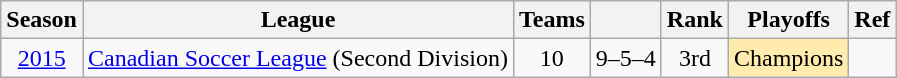<table class="wikitable" style="text-align: center;">
<tr>
<th>Season</th>
<th>League</th>
<th>Teams</th>
<th></th>
<th>Rank</th>
<th>Playoffs</th>
<th>Ref</th>
</tr>
<tr>
<td><a href='#'>2015</a></td>
<td><a href='#'>Canadian Soccer League</a> (Second Division)</td>
<td>10</td>
<td>9–5–4</td>
<td>3rd</td>
<td bgcolor="FFEBAD">Champions</td>
<td></td>
</tr>
</table>
